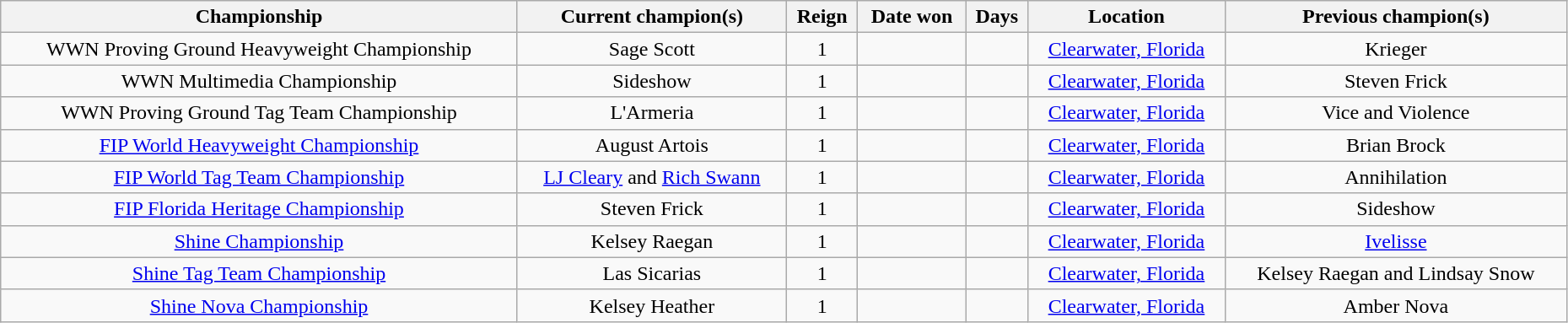<table class="wikitable sortable" width=98% style="text-align:center;">
<tr>
<th>Championship</th>
<th>Current champion(s)</th>
<th>Reign</th>
<th>Date won</th>
<th>Days</th>
<th>Location</th>
<th>Previous champion(s)</th>
</tr>
<tr>
<td>WWN Proving Ground Heavyweight Championship</td>
<td>Sage Scott</td>
<td>1</td>
<td></td>
<td></td>
<td><a href='#'>Clearwater, Florida</a></td>
<td>Krieger</td>
</tr>
<tr>
<td>WWN Multimedia Championship</td>
<td>Sideshow</td>
<td>1</td>
<td></td>
<td></td>
<td><a href='#'>Clearwater, Florida</a></td>
<td>Steven Frick</td>
</tr>
<tr>
<td>WWN Proving Ground Tag Team Championship</td>
<td>L'Armeria<br></td>
<td>1</td>
<td></td>
<td></td>
<td><a href='#'>Clearwater, Florida</a></td>
<td>Vice and Violence<br></td>
</tr>
<tr>
<td><a href='#'>FIP World Heavyweight Championship</a></td>
<td>August Artois</td>
<td>1</td>
<td></td>
<td></td>
<td><a href='#'>Clearwater, Florida</a></td>
<td>Brian Brock</td>
</tr>
<tr>
<td><a href='#'>FIP World Tag Team Championship</a></td>
<td><a href='#'>LJ Cleary</a> and <a href='#'>Rich Swann</a></td>
<td>1</td>
<td></td>
<td></td>
<td><a href='#'>Clearwater, Florida</a></td>
<td>Annihilation<br></td>
</tr>
<tr>
<td><a href='#'>FIP Florida Heritage Championship</a></td>
<td>Steven Frick</td>
<td>1</td>
<td></td>
<td></td>
<td><a href='#'>Clearwater, Florida</a></td>
<td>Sideshow</td>
</tr>
<tr>
<td><a href='#'>Shine Championship</a></td>
<td>Kelsey Raegan</td>
<td>1</td>
<td></td>
<td></td>
<td><a href='#'>Clearwater, Florida</a></td>
<td><a href='#'>Ivelisse</a></td>
</tr>
<tr>
<td><a href='#'>Shine Tag Team Championship</a></td>
<td>Las Sicarias<br></td>
<td>1<br></td>
<td></td>
<td></td>
<td><a href='#'>Clearwater, Florida</a></td>
<td>Kelsey Raegan and Lindsay Snow</td>
</tr>
<tr>
<td><a href='#'>Shine Nova Championship</a></td>
<td>Kelsey Heather</td>
<td>1</td>
<td></td>
<td></td>
<td><a href='#'>Clearwater, Florida</a></td>
<td>Amber Nova</td>
</tr>
</table>
